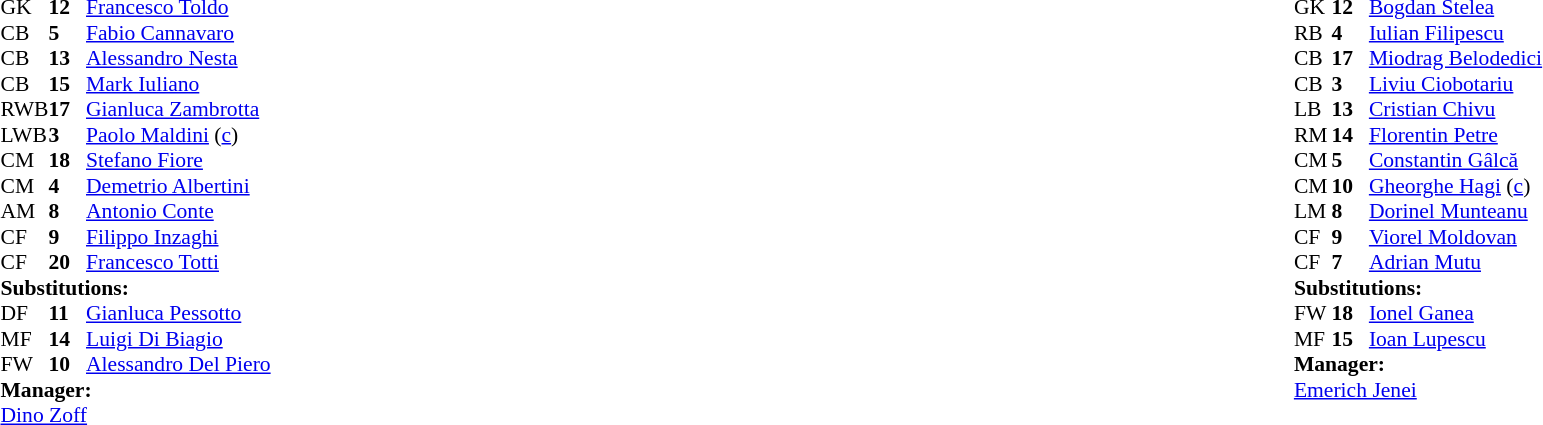<table style="width:100%;">
<tr>
<td style="vertical-align:top; width:40%;"><br><table style="font-size:90%" cellspacing="0" cellpadding="0">
<tr>
<th width="25"></th>
<th width="25"></th>
</tr>
<tr>
<td>GK</td>
<td><strong>12</strong></td>
<td><a href='#'>Francesco Toldo</a></td>
</tr>
<tr>
<td>CB</td>
<td><strong>5</strong></td>
<td><a href='#'>Fabio Cannavaro</a></td>
</tr>
<tr>
<td>CB</td>
<td><strong>13</strong></td>
<td><a href='#'>Alessandro Nesta</a></td>
</tr>
<tr>
<td>CB</td>
<td><strong>15</strong></td>
<td><a href='#'>Mark Iuliano</a></td>
</tr>
<tr>
<td>RWB</td>
<td><strong>17</strong></td>
<td><a href='#'>Gianluca Zambrotta</a></td>
</tr>
<tr>
<td>LWB</td>
<td><strong>3</strong></td>
<td><a href='#'>Paolo Maldini</a> (<a href='#'>c</a>)</td>
<td></td>
<td></td>
</tr>
<tr>
<td>CM</td>
<td><strong>18</strong></td>
<td><a href='#'>Stefano Fiore</a></td>
</tr>
<tr>
<td>CM</td>
<td><strong>4</strong></td>
<td><a href='#'>Demetrio Albertini</a></td>
<td></td>
</tr>
<tr>
<td>AM</td>
<td><strong>8</strong></td>
<td><a href='#'>Antonio Conte</a></td>
<td></td>
<td></td>
</tr>
<tr>
<td>CF</td>
<td><strong>9</strong></td>
<td><a href='#'>Filippo Inzaghi</a></td>
</tr>
<tr>
<td>CF</td>
<td><strong>20</strong></td>
<td><a href='#'>Francesco Totti</a></td>
<td></td>
<td></td>
</tr>
<tr>
<td colspan=3><strong>Substitutions:</strong></td>
</tr>
<tr>
<td>DF</td>
<td><strong>11</strong></td>
<td><a href='#'>Gianluca Pessotto</a></td>
<td></td>
<td></td>
</tr>
<tr>
<td>MF</td>
<td><strong>14</strong></td>
<td><a href='#'>Luigi Di Biagio</a></td>
<td></td>
<td></td>
</tr>
<tr>
<td>FW</td>
<td><strong>10</strong></td>
<td><a href='#'>Alessandro Del Piero</a></td>
<td></td>
<td></td>
</tr>
<tr>
<td colspan=3><strong>Manager:</strong></td>
</tr>
<tr>
<td colspan=3><a href='#'>Dino Zoff</a></td>
</tr>
</table>
</td>
<td valign="top"></td>
<td style="vertical-align:top; width:50%;"><br><table style="font-size:90%; margin:auto;" cellspacing="0" cellpadding="0">
<tr>
<th width=25></th>
<th width=25></th>
</tr>
<tr>
<td>GK</td>
<td><strong>12</strong></td>
<td><a href='#'>Bogdan Stelea</a></td>
</tr>
<tr>
<td>RB</td>
<td><strong>4</strong></td>
<td><a href='#'>Iulian Filipescu</a></td>
</tr>
<tr>
<td>CB</td>
<td><strong>17</strong></td>
<td><a href='#'>Miodrag Belodedici</a></td>
</tr>
<tr>
<td>CB</td>
<td><strong>3</strong></td>
<td><a href='#'>Liviu Ciobotariu</a></td>
</tr>
<tr>
<td>LB</td>
<td><strong>13</strong></td>
<td><a href='#'>Cristian Chivu</a></td>
</tr>
<tr>
<td>RM</td>
<td><strong>14</strong></td>
<td><a href='#'>Florentin Petre</a></td>
</tr>
<tr>
<td>CM</td>
<td><strong>5</strong></td>
<td><a href='#'>Constantin Gâlcă</a></td>
<td></td>
<td></td>
</tr>
<tr>
<td>CM</td>
<td><strong>10</strong></td>
<td><a href='#'>Gheorghe Hagi</a> (<a href='#'>c</a>)</td>
<td></td>
</tr>
<tr>
<td>LM</td>
<td><strong>8</strong></td>
<td><a href='#'>Dorinel Munteanu</a></td>
</tr>
<tr>
<td>CF</td>
<td><strong>9</strong></td>
<td><a href='#'>Viorel Moldovan</a></td>
<td></td>
<td></td>
</tr>
<tr>
<td>CF</td>
<td><strong>7</strong></td>
<td><a href='#'>Adrian Mutu</a></td>
</tr>
<tr>
<td colspan=3><strong>Substitutions:</strong></td>
</tr>
<tr>
<td>FW</td>
<td><strong>18</strong></td>
<td><a href='#'>Ionel Ganea</a></td>
<td></td>
<td></td>
</tr>
<tr>
<td>MF</td>
<td><strong>15</strong></td>
<td><a href='#'>Ioan Lupescu</a></td>
<td></td>
<td></td>
</tr>
<tr>
<td colspan=3><strong>Manager:</strong></td>
</tr>
<tr>
<td colspan=3><a href='#'>Emerich Jenei</a></td>
</tr>
</table>
</td>
</tr>
</table>
